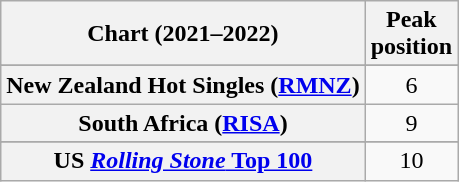<table class="wikitable sortable plainrowheaders" style="text-align:center">
<tr>
<th scope="col">Chart (2021–2022)</th>
<th scope="col">Peak<br>position</th>
</tr>
<tr>
</tr>
<tr>
</tr>
<tr>
</tr>
<tr>
<th scope="row">New Zealand Hot Singles (<a href='#'>RMNZ</a>)</th>
<td>6</td>
</tr>
<tr>
<th scope="row">South Africa (<a href='#'>RISA</a>)</th>
<td>9</td>
</tr>
<tr>
</tr>
<tr>
</tr>
<tr>
</tr>
<tr>
</tr>
<tr>
</tr>
<tr>
</tr>
<tr>
<th scope="row">US <a href='#'><em>Rolling Stone</em> Top 100</a></th>
<td>10</td>
</tr>
</table>
